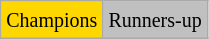<table class="wikitable">
<tr>
<td bgcolor=gold><small>Champions</small></td>
<td style="background:silver;"><small>Runners-up</small></td>
</tr>
</table>
